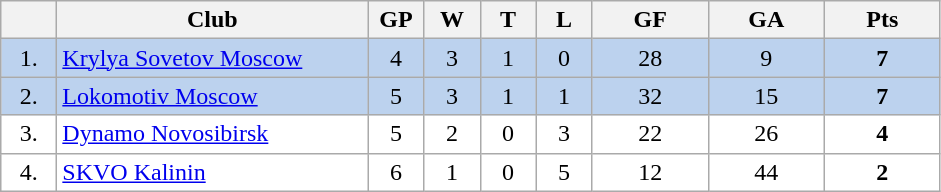<table class="wikitable">
<tr>
<th width="30"></th>
<th width="200">Club</th>
<th width="30">GP</th>
<th width="30">W</th>
<th width="30">T</th>
<th width="30">L</th>
<th width="70">GF</th>
<th width="70">GA</th>
<th width="70">Pts</th>
</tr>
<tr bgcolor="#BCD2EE" align="center">
<td>1.</td>
<td align="left"><a href='#'>Krylya Sovetov Moscow</a></td>
<td>4</td>
<td>3</td>
<td>1</td>
<td>0</td>
<td>28</td>
<td>9</td>
<td><strong>7</strong></td>
</tr>
<tr bgcolor="#BCD2EE" align="center">
<td>2.</td>
<td align="left"><a href='#'>Lokomotiv Moscow</a></td>
<td>5</td>
<td>3</td>
<td>1</td>
<td>1</td>
<td>32</td>
<td>15</td>
<td><strong>7</strong></td>
</tr>
<tr bgcolor="#FFFFFF" align="center">
<td>3.</td>
<td align="left"><a href='#'>Dynamo Novosibirsk</a></td>
<td>5</td>
<td>2</td>
<td>0</td>
<td>3</td>
<td>22</td>
<td>26</td>
<td><strong>4</strong></td>
</tr>
<tr bgcolor="#FFFFFF" align="center">
<td>4.</td>
<td align="left"><a href='#'>SKVO Kalinin</a></td>
<td>6</td>
<td>1</td>
<td>0</td>
<td>5</td>
<td>12</td>
<td>44</td>
<td><strong>2</strong></td>
</tr>
</table>
